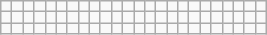<table class="wikitable" style=text-align:center>
<tr>
<td></td>
<td></td>
<td></td>
<td></td>
<td></td>
<td></td>
<td></td>
<td></td>
<td></td>
<td></td>
<td></td>
<td></td>
<td></td>
<td></td>
<td></td>
<td></td>
<td></td>
<td></td>
<td></td>
<td></td>
<td></td>
<td></td>
<td></td>
<td></td>
</tr>
<tr>
<td></td>
<td></td>
<td></td>
<td></td>
<td></td>
<td></td>
<td></td>
<td></td>
<td></td>
<td></td>
<td></td>
<td></td>
<td></td>
<td></td>
<td></td>
<td></td>
<td></td>
<td></td>
<td></td>
<td></td>
<td></td>
<td></td>
<td></td>
<td></td>
</tr>
<tr>
<td></td>
<td></td>
<td></td>
<td></td>
<td></td>
<td></td>
<td></td>
<td></td>
<td></td>
<td></td>
<td></td>
<td></td>
<td></td>
<td></td>
<td></td>
<td></td>
<td></td>
<td></td>
<td></td>
<td></td>
<td></td>
<td></td>
<td></td>
<td></td>
</tr>
</table>
